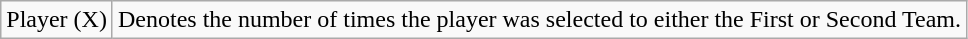<table class="wikitable">
<tr>
<td>Player (X)</td>
<td>Denotes the number of times the player was selected to either the First or Second Team.</td>
</tr>
</table>
